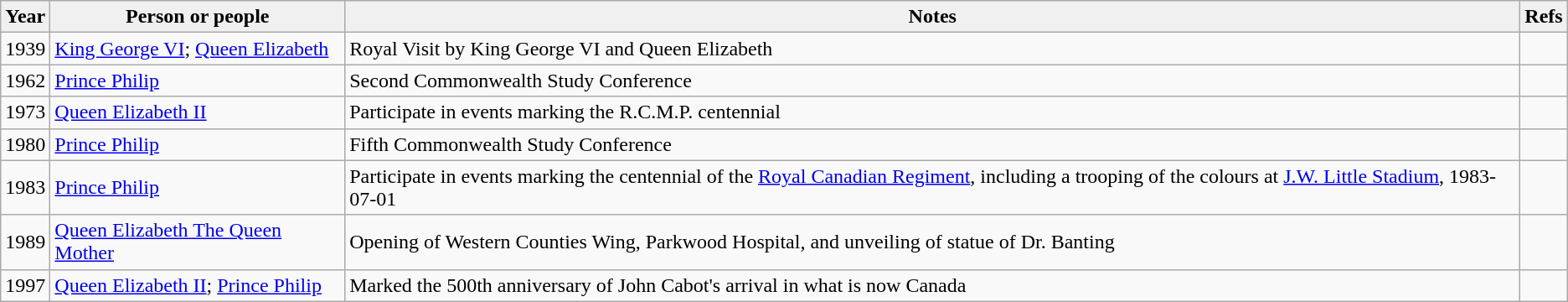<table class="wikitable sortable">
<tr>
<th style="background:#f0f0f0;">Year</th>
<th style="background:#f0f0f0;">Person or people</th>
<th style="background:#f0f0f0;" class="unsortable">Notes</th>
<th style="background:#f0f0f0;" class="unsortable">Refs</th>
</tr>
<tr>
<td>1939</td>
<td><a href='#'>King George VI</a>; <a href='#'>Queen Elizabeth</a></td>
<td>Royal Visit by King George VI and Queen Elizabeth</td>
<td></td>
</tr>
<tr>
<td>1962</td>
<td><a href='#'>Prince Philip</a></td>
<td>Second Commonwealth Study Conference</td>
<td></td>
</tr>
<tr>
<td>1973</td>
<td><a href='#'>Queen Elizabeth II</a></td>
<td>Participate in events marking the R.C.M.P. centennial</td>
<td></td>
</tr>
<tr>
<td>1980</td>
<td><a href='#'>Prince Philip</a></td>
<td>Fifth Commonwealth Study Conference</td>
<td></td>
</tr>
<tr>
<td>1983</td>
<td><a href='#'>Prince Philip</a></td>
<td>Participate in events marking the centennial of the <a href='#'>Royal Canadian Regiment</a>, including a trooping of the colours at <a href='#'>J.W. Little Stadium</a>, 1983-07-01</td>
<td></td>
</tr>
<tr>
<td>1989</td>
<td><a href='#'>Queen Elizabeth The Queen Mother</a></td>
<td>Opening of Western Counties Wing, Parkwood Hospital, and unveiling of statue of Dr. Banting</td>
<td></td>
</tr>
<tr>
<td>1997</td>
<td><a href='#'>Queen Elizabeth II</a>; <a href='#'>Prince Philip</a></td>
<td>Marked the 500th anniversary of John Cabot's arrival in what is now Canada</td>
<td></td>
</tr>
</table>
